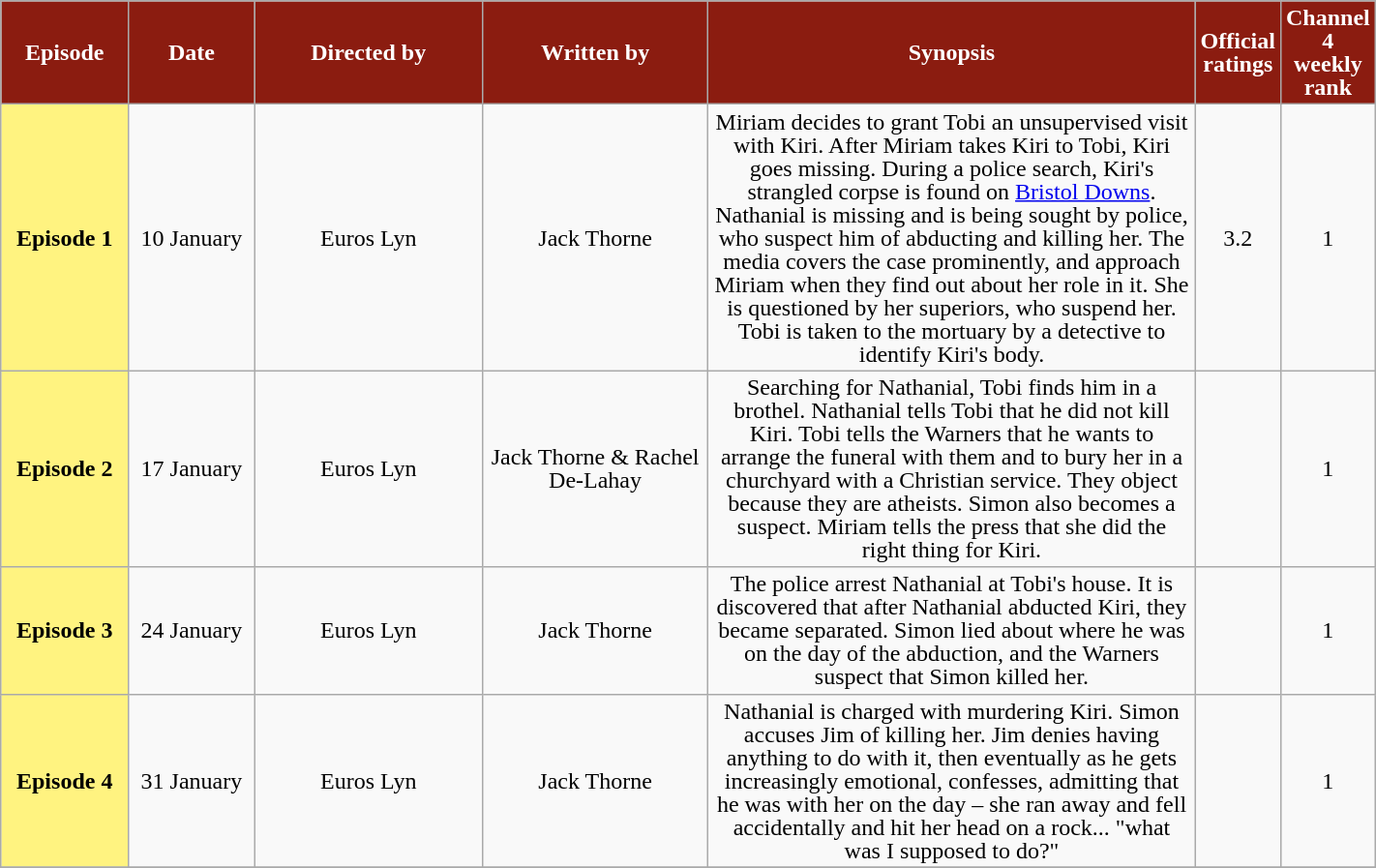<table width="75%" class="wikitable sortable" style="text-align:center; background:#f9f9f9; line-height:16px;" || ">
<tr>
<th style="background:#8b1c10; color:white; width:10%;">Episode</th>
<th style="background:#8b1c10; color:white; width:10%;">Date</th>
<th style="background:#8b1c10; color:white; width:19%;">Directed by</th>
<th style="background:#8b1c10; color:white; width:19%;">Written by</th>
<th style="background:#8b1c10; color:white; width:97%;">Synopsis</th>
<th style="background:#8b1c10; color:white; width:45%;">Official ratings</th>
<th style="background:#8b1c10; color:white; width:25%;">Channel 4<br>weekly rank</th>
</tr>
<tr>
<td style="background:#FFF380"><strong>Episode 1</strong></td>
<td>10 January</td>
<td>Euros Lyn</td>
<td>Jack Thorne</td>
<td>Miriam decides to grant Tobi an unsupervised visit with Kiri. After Miriam takes Kiri to Tobi, Kiri goes missing. During a police search, Kiri's strangled corpse is found on <a href='#'>Bristol Downs</a>. Nathanial is missing and is being sought by police, who suspect him of abducting and killing her. The media covers the case prominently, and approach Miriam when they find out about her role in it. She is questioned by her superiors, who suspend her. Tobi is taken to the mortuary by a detective to identify Kiri's body.</td>
<td>3.2</td>
<td>1</td>
</tr>
<tr>
<td style="background:#FFF380"><strong>Episode 2</strong></td>
<td>17 January</td>
<td>Euros Lyn</td>
<td>Jack Thorne & Rachel De-Lahay</td>
<td>Searching for Nathanial, Tobi finds him in a brothel. Nathanial tells Tobi that he did not kill Kiri. Tobi tells the Warners that he wants to arrange the funeral with them and to bury her in a churchyard with a Christian service. They object because they are atheists. Simon also becomes a suspect. Miriam tells the press that she did the right thing for Kiri.</td>
<td></td>
<td>1</td>
</tr>
<tr>
<td style="background:#FFF380"><strong>Episode 3</strong></td>
<td>24 January</td>
<td>Euros Lyn</td>
<td>Jack Thorne</td>
<td>The police arrest Nathanial at Tobi's house. It is discovered that after Nathanial abducted Kiri, they became separated. Simon lied about where he was on the day of the abduction, and the Warners suspect that Simon killed her.</td>
<td></td>
<td>1</td>
</tr>
<tr>
<td style="background:#FFF380"><strong>Episode  4</strong></td>
<td>31 January</td>
<td>Euros Lyn</td>
<td>Jack Thorne</td>
<td>Nathanial is charged with murdering Kiri. Simon accuses Jim of killing her. Jim denies having anything to do with it, then eventually as he gets increasingly emotional, confesses, admitting that he was with her on the day – she ran away and fell accidentally and hit her head on a rock... "what was I supposed to do?"</td>
<td></td>
<td>1</td>
</tr>
<tr>
</tr>
</table>
